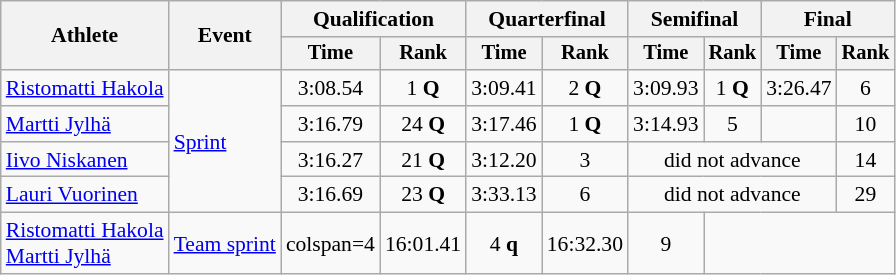<table class="wikitable" style="font-size:90%">
<tr>
<th rowspan="2">Athlete</th>
<th rowspan="2">Event</th>
<th colspan="2">Qualification</th>
<th colspan="2">Quarterfinal</th>
<th colspan="2">Semifinal</th>
<th colspan="2">Final</th>
</tr>
<tr style="font-size:95%">
<th>Time</th>
<th>Rank</th>
<th>Time</th>
<th>Rank</th>
<th>Time</th>
<th>Rank</th>
<th>Time</th>
<th>Rank</th>
</tr>
<tr align=center>
<td align=left><a href='#'>Ristomatti Hakola</a></td>
<td align=left rowspan=4><a href='#'>Sprint</a></td>
<td>3:08.54</td>
<td>1 <strong>Q</strong></td>
<td>3:09.41</td>
<td>2 <strong>Q</strong></td>
<td>3:09.93</td>
<td>1 <strong>Q</strong></td>
<td>3:26.47</td>
<td>6</td>
</tr>
<tr align=center>
<td align=left><a href='#'>Martti Jylhä</a></td>
<td>3:16.79</td>
<td>24 <strong>Q</strong></td>
<td>3:17.46</td>
<td>1 <strong>Q</strong></td>
<td>3:14.93</td>
<td>5</td>
<td></td>
<td>10</td>
</tr>
<tr align=center>
<td align=left><a href='#'>Iivo Niskanen</a></td>
<td>3:16.27</td>
<td>21 <strong>Q</strong></td>
<td>3:12.20</td>
<td>3</td>
<td colspan=3>did not advance</td>
<td>14</td>
</tr>
<tr align=center>
<td align=left><a href='#'>Lauri Vuorinen</a></td>
<td>3:16.69</td>
<td>23 <strong>Q</strong></td>
<td>3:33.13</td>
<td>6</td>
<td colspan=3>did not advance</td>
<td>29</td>
</tr>
<tr align=center>
<td align=left><a href='#'>Ristomatti Hakola</a><br><a href='#'>Martti Jylhä</a></td>
<td align=left><a href='#'>Team sprint</a></td>
<td>colspan=4 </td>
<td>16:01.41</td>
<td>4 <strong>q</strong></td>
<td>16:32.30</td>
<td>9</td>
</tr>
</table>
